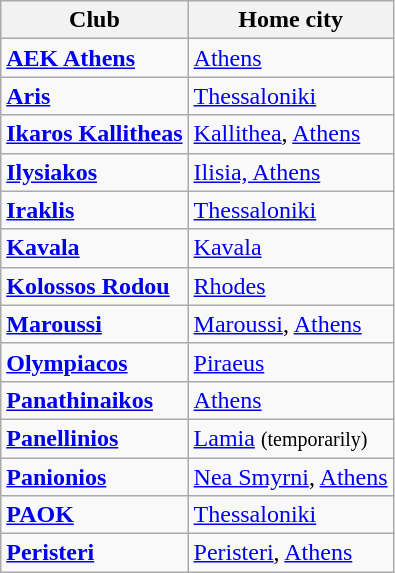<table class="wikitable">
<tr>
<th>Club</th>
<th>Home city</th>
</tr>
<tr>
<td align="left"><strong><a href='#'>AEK Athens</a></strong></td>
<td><a href='#'>Athens</a></td>
</tr>
<tr>
<td align="left"><strong><a href='#'>Aris</a></strong></td>
<td><a href='#'>Thessaloniki</a></td>
</tr>
<tr>
<td align="left"><strong><a href='#'>Ikaros Kallitheas</a></strong></td>
<td><a href='#'>Kallithea</a>, <a href='#'>Athens</a></td>
</tr>
<tr>
<td align="left"><strong><a href='#'>Ilysiakos</a></strong></td>
<td><a href='#'>Ilisia, Athens</a></td>
</tr>
<tr>
<td align="left"><strong><a href='#'>Iraklis</a></strong></td>
<td><a href='#'>Thessaloniki</a></td>
</tr>
<tr>
<td align="left"><strong><a href='#'>Kavala</a></strong></td>
<td><a href='#'>Kavala</a></td>
</tr>
<tr>
<td align="left"><strong><a href='#'>Kolossos Rodou</a></strong></td>
<td><a href='#'>Rhodes</a></td>
</tr>
<tr>
<td align="left"><strong><a href='#'>Maroussi</a></strong></td>
<td><a href='#'>Maroussi</a>, <a href='#'>Athens</a></td>
</tr>
<tr>
<td align="left"><strong><a href='#'>Olympiacos</a></strong></td>
<td><a href='#'>Piraeus</a></td>
</tr>
<tr>
<td align="left"><strong><a href='#'>Panathinaikos</a></strong></td>
<td><a href='#'>Athens</a></td>
</tr>
<tr>
<td align="left"><strong><a href='#'>Panellinios</a></strong></td>
<td><a href='#'>Lamia</a> <small>(temporarily)</small></td>
</tr>
<tr>
<td align="left"><strong><a href='#'>Panionios</a></strong></td>
<td><a href='#'>Nea Smyrni</a>, <a href='#'>Athens</a></td>
</tr>
<tr>
<td align="left"><strong><a href='#'>PAOK</a></strong></td>
<td><a href='#'>Thessaloniki</a></td>
</tr>
<tr>
<td align="left"><strong><a href='#'>Peristeri</a></strong></td>
<td><a href='#'>Peristeri</a>, <a href='#'>Athens</a></td>
</tr>
</table>
